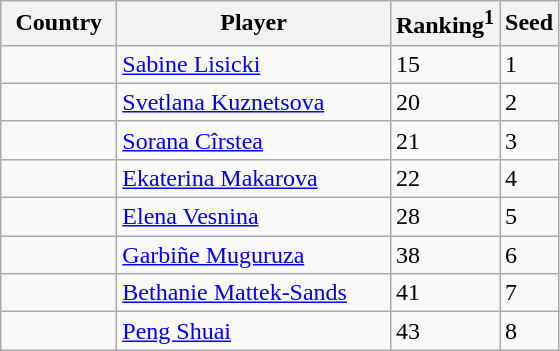<table class="sortable wikitable">
<tr>
<th width="70">Country</th>
<th width="175">Player</th>
<th>Ranking<sup>1</sup></th>
<th>Seed</th>
</tr>
<tr>
<td></td>
<td><a href='#'>Sabine Lisicki</a></td>
<td>15</td>
<td>1</td>
</tr>
<tr>
<td></td>
<td><a href='#'>Svetlana Kuznetsova</a></td>
<td>20</td>
<td>2</td>
</tr>
<tr>
<td></td>
<td><a href='#'>Sorana Cîrstea</a></td>
<td>21</td>
<td>3</td>
</tr>
<tr>
<td></td>
<td><a href='#'>Ekaterina Makarova</a></td>
<td>22</td>
<td>4</td>
</tr>
<tr>
<td></td>
<td><a href='#'>Elena Vesnina</a></td>
<td>28</td>
<td>5</td>
</tr>
<tr>
<td></td>
<td><a href='#'>Garbiñe Muguruza</a></td>
<td>38</td>
<td>6</td>
</tr>
<tr>
<td></td>
<td><a href='#'>Bethanie Mattek-Sands</a></td>
<td>41</td>
<td>7</td>
</tr>
<tr>
<td></td>
<td><a href='#'>Peng Shuai</a></td>
<td>43</td>
<td>8</td>
</tr>
</table>
